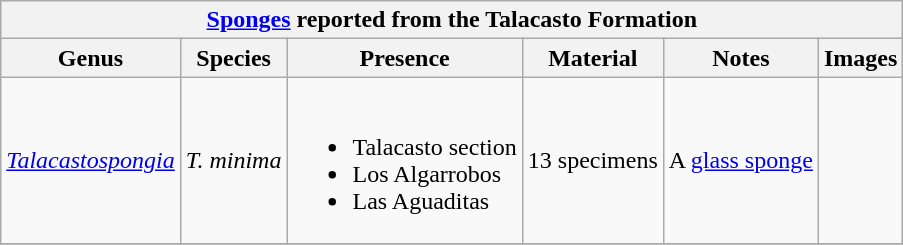<table class="wikitable" align="center">
<tr>
<th colspan="6" align="center"><strong><a href='#'>Sponges</a> reported from the Talacasto Formation</strong></th>
</tr>
<tr>
<th>Genus</th>
<th>Species</th>
<th>Presence</th>
<th><strong>Material</strong></th>
<th>Notes</th>
<th>Images</th>
</tr>
<tr>
<td><em><a href='#'>Talacastospongia</a></em></td>
<td><em>T. minima</em></td>
<td><br><ul><li>Talacasto section</li><li>Los Algarrobos</li><li>Las Aguaditas</li></ul></td>
<td>13 specimens</td>
<td>A <a href='#'>glass sponge</a></td>
<td></td>
</tr>
<tr>
</tr>
</table>
